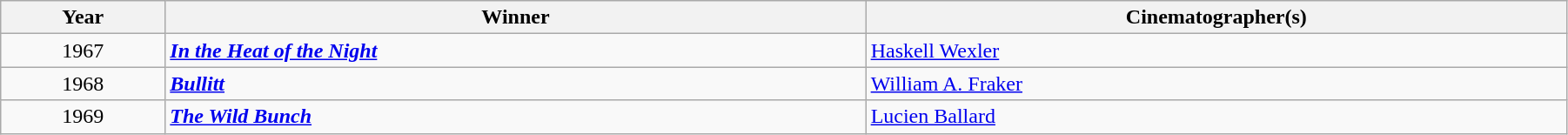<table class="wikitable" style="width:95%;" cellpadding="5">
<tr>
<th style="width:100px;"><strong>Year</strong></th>
<th style="width:450px;"><strong>Winner</strong></th>
<th style="width:450px;"><strong>Cinematographer(s)</strong></th>
</tr>
<tr>
<td style="text-align:center;">1967</td>
<td><strong><em><a href='#'>In the Heat of the Night</a></em></strong></td>
<td><a href='#'>Haskell Wexler</a></td>
</tr>
<tr>
<td style="text-align:center;">1968</td>
<td><strong><em><a href='#'>Bullitt</a></em></strong></td>
<td><a href='#'>William A. Fraker</a></td>
</tr>
<tr>
<td style="text-align:center;">1969</td>
<td><strong><em><a href='#'>The Wild Bunch</a></em></strong></td>
<td><a href='#'>Lucien Ballard</a></td>
</tr>
</table>
